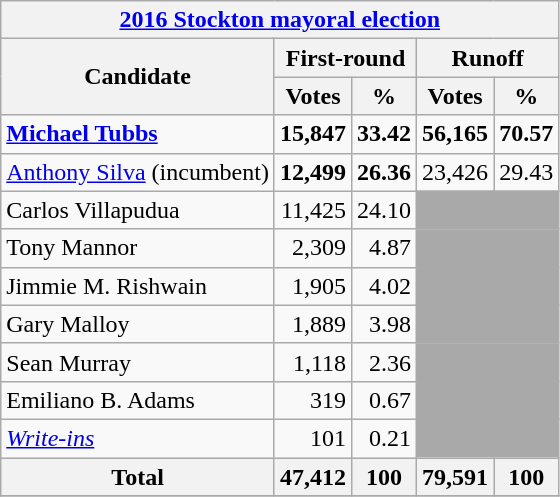<table class=wikitable>
<tr>
<th colspan=5><a href='#'>2016 Stockton mayoral election</a></th>
</tr>
<tr>
<th colspan=1 rowspan=2>Candidate</th>
<th colspan=2>First-round</th>
<th colspan=2>Runoff</th>
</tr>
<tr>
<th>Votes</th>
<th>%</th>
<th>Votes</th>
<th>%</th>
</tr>
<tr>
<td><strong><a href='#'>Michael Tubbs</a></strong></td>
<td align="right"><strong>15,847</strong></td>
<td align="right"><strong>33.42</strong></td>
<td align="right"><strong>56,165</strong></td>
<td align="right"><strong>70.57</strong></td>
</tr>
<tr>
<td><a href='#'>Anthony Silva</a> (incumbent)</td>
<td align="right"><strong>12,499</strong></td>
<td align="right"><strong>26.36</strong></td>
<td align="right">23,426</td>
<td align="right">29.43</td>
</tr>
<tr>
<td>Carlos Villapudua</td>
<td align="right">11,425</td>
<td align="right">24.10</td>
<td colspan=2 bgcolor=darkgray></td>
</tr>
<tr>
<td>Tony Mannor</td>
<td align="right">2,309</td>
<td align="right">4.87</td>
<td colspan=2 bgcolor=darkgray></td>
</tr>
<tr>
<td>Jimmie M. Rishwain</td>
<td align="right">1,905</td>
<td align="right">4.02</td>
<td colspan=2 bgcolor=darkgray></td>
</tr>
<tr>
<td>Gary Malloy</td>
<td align="right">1,889</td>
<td align="right">3.98</td>
<td colspan=2 bgcolor=darkgray></td>
</tr>
<tr>
<td>Sean Murray</td>
<td align="right">1,118</td>
<td align="right">2.36</td>
<td colspan=2 bgcolor=darkgray></td>
</tr>
<tr>
<td>Emiliano B. Adams</td>
<td align="right">319</td>
<td align="right">0.67</td>
<td colspan=2 bgcolor=darkgray></td>
</tr>
<tr>
<td><em><a href='#'>Write-ins</a></em></td>
<td align="right">101</td>
<td align="right">0.21</td>
<td colspan=2 bgcolor=darkgray></td>
</tr>
<tr>
<th>Total</th>
<th>47,412</th>
<th>100</th>
<th>79,591</th>
<th>100</th>
</tr>
<tr>
</tr>
</table>
